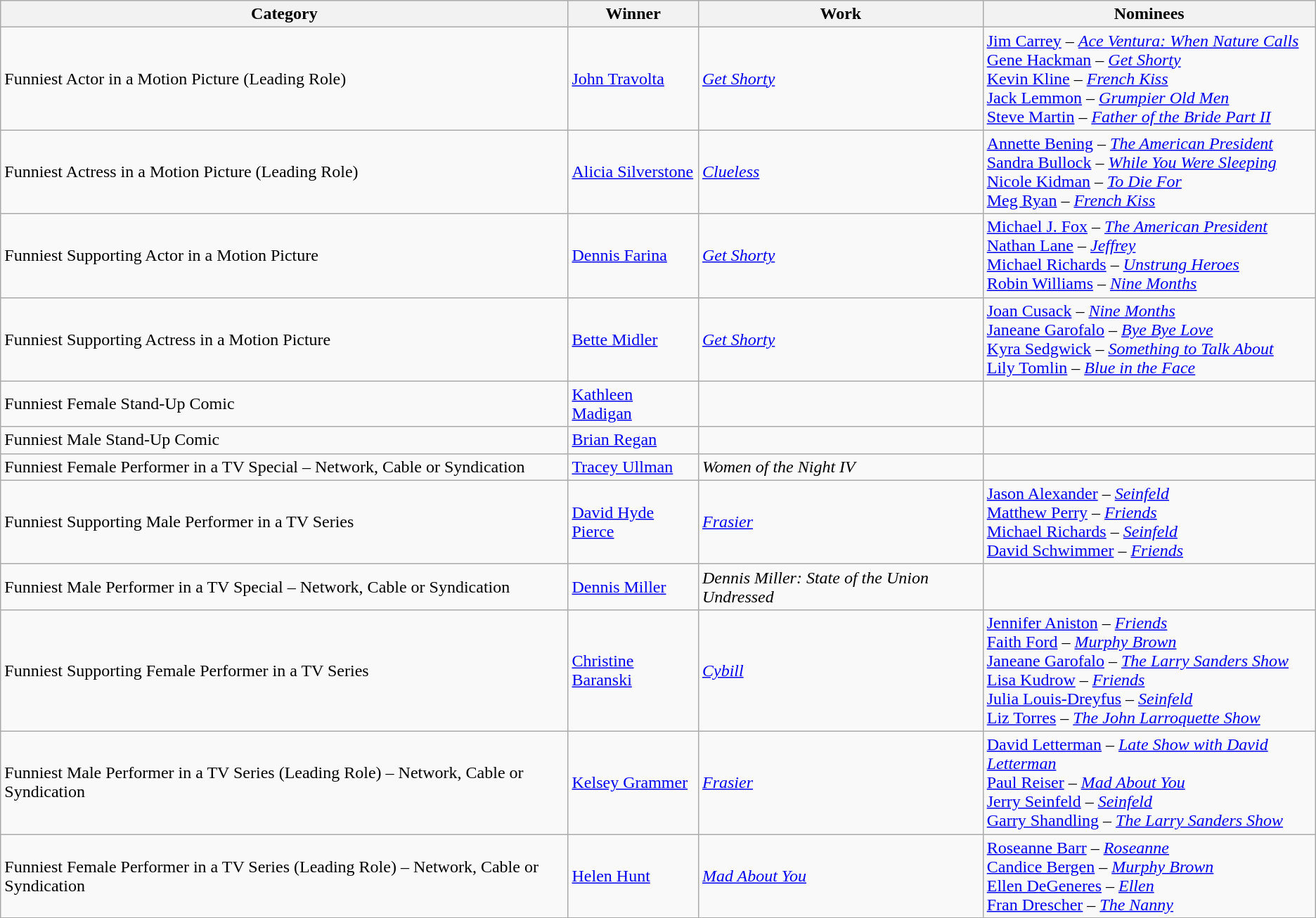<table class="wikitable sortable">
<tr>
<th>Category</th>
<th>Winner</th>
<th>Work</th>
<th class="unsortable">Nominees</th>
</tr>
<tr>
<td>Funniest Actor in a Motion Picture (Leading Role)</td>
<td><a href='#'>John Travolta</a></td>
<td><em><a href='#'>Get Shorty</a></em></td>
<td><a href='#'>Jim Carrey</a> – <em><a href='#'>Ace Ventura: When Nature Calls</a></em><br> <a href='#'>Gene Hackman</a> – <em><a href='#'>Get Shorty</a></em><br> <a href='#'>Kevin Kline</a> – <em><a href='#'>French Kiss</a></em><br> <a href='#'>Jack Lemmon</a> – <em><a href='#'>Grumpier Old Men</a></em><br> <a href='#'>Steve Martin</a> – <em><a href='#'>Father of the Bride Part II</a></em></td>
</tr>
<tr>
<td>Funniest Actress in a Motion Picture (Leading Role)</td>
<td><a href='#'>Alicia Silverstone</a></td>
<td><em><a href='#'>Clueless</a></em></td>
<td><a href='#'>Annette Bening</a> – <em><a href='#'>The American President</a></em><br> <a href='#'>Sandra Bullock</a> – <em><a href='#'>While You Were Sleeping</a></em><br> <a href='#'>Nicole Kidman</a> – <em><a href='#'>To Die For</a></em><br> <a href='#'>Meg Ryan</a> – <em><a href='#'>French Kiss</a></em></td>
</tr>
<tr>
<td>Funniest Supporting Actor in a Motion Picture</td>
<td><a href='#'>Dennis Farina</a></td>
<td><em><a href='#'>Get Shorty</a></em></td>
<td><a href='#'>Michael J. Fox</a> – <em><a href='#'>The American President</a></em><br> <a href='#'>Nathan Lane</a> – <em><a href='#'>Jeffrey</a></em><br> <a href='#'>Michael Richards</a> – <em><a href='#'>Unstrung Heroes</a></em><br> <a href='#'>Robin Williams</a> – <em><a href='#'>Nine Months</a></em></td>
</tr>
<tr>
<td>Funniest Supporting Actress in a Motion Picture</td>
<td><a href='#'>Bette Midler</a></td>
<td><em><a href='#'>Get Shorty</a></em></td>
<td><a href='#'>Joan Cusack</a> – <em><a href='#'>Nine Months</a></em><br> <a href='#'>Janeane Garofalo</a> – <em><a href='#'>Bye Bye Love</a></em><br> <a href='#'>Kyra Sedgwick</a> – <em><a href='#'>Something to Talk About</a></em><br> <a href='#'>Lily Tomlin</a> – <em><a href='#'>Blue in the Face</a></em></td>
</tr>
<tr>
<td>Funniest Female Stand-Up Comic</td>
<td><a href='#'>Kathleen Madigan</a></td>
<td></td>
<td></td>
</tr>
<tr>
<td>Funniest Male Stand-Up Comic</td>
<td><a href='#'>Brian Regan</a></td>
<td></td>
<td></td>
</tr>
<tr>
<td>Funniest Female Performer in a TV Special – Network, Cable or Syndication</td>
<td><a href='#'>Tracey Ullman</a></td>
<td><em>Women of the Night IV</em></td>
<td></td>
</tr>
<tr>
<td>Funniest Supporting Male Performer in a TV Series</td>
<td><a href='#'>David Hyde Pierce</a></td>
<td><em><a href='#'>Frasier</a></em></td>
<td><a href='#'>Jason Alexander</a> – <em><a href='#'>Seinfeld</a></em><br> <a href='#'>Matthew Perry</a> – <em><a href='#'>Friends</a></em><br> <a href='#'>Michael Richards</a> – <em><a href='#'>Seinfeld</a></em><br> <a href='#'>David Schwimmer</a> – <em><a href='#'>Friends</a></em></td>
</tr>
<tr>
<td>Funniest Male Performer in a TV Special – Network, Cable or Syndication</td>
<td><a href='#'>Dennis Miller</a></td>
<td><em>Dennis Miller: State of the Union Undressed</em></td>
<td></td>
</tr>
<tr>
<td>Funniest Supporting Female Performer in a TV Series</td>
<td><a href='#'>Christine Baranski</a></td>
<td><em><a href='#'>Cybill</a></em></td>
<td><a href='#'>Jennifer Aniston</a> – <em><a href='#'>Friends</a></em><br> <a href='#'>Faith Ford</a> – <em><a href='#'>Murphy Brown</a></em><br> <a href='#'>Janeane Garofalo</a> – <em><a href='#'>The Larry Sanders Show</a></em><br> <a href='#'>Lisa Kudrow</a> – <em><a href='#'>Friends</a></em><br> <a href='#'>Julia Louis-Dreyfus</a> – <em><a href='#'>Seinfeld</a></em><br> <a href='#'>Liz Torres</a> – <em><a href='#'>The John Larroquette Show</a></em></td>
</tr>
<tr>
<td>Funniest Male Performer in a TV Series (Leading Role) – Network, Cable or Syndication</td>
<td><a href='#'>Kelsey Grammer</a></td>
<td><em><a href='#'>Frasier</a></em></td>
<td><a href='#'>David Letterman</a> – <em><a href='#'>Late Show with David Letterman</a></em><br> <a href='#'>Paul Reiser</a> – <em><a href='#'>Mad About You</a></em><br> <a href='#'>Jerry Seinfeld</a> – <em><a href='#'>Seinfeld</a></em><br> <a href='#'>Garry Shandling</a> – <em><a href='#'>The Larry Sanders Show</a></em></td>
</tr>
<tr>
<td>Funniest Female Performer in a TV Series (Leading Role) – Network, Cable or Syndication</td>
<td><a href='#'>Helen Hunt</a></td>
<td><em><a href='#'>Mad About You</a></em></td>
<td><a href='#'>Roseanne Barr</a> – <em><a href='#'>Roseanne</a></em><br> <a href='#'>Candice Bergen</a> – <em><a href='#'>Murphy Brown</a></em><br> <a href='#'>Ellen DeGeneres</a> – <em><a href='#'>Ellen</a></em><br> <a href='#'>Fran Drescher</a> – <em><a href='#'>The Nanny</a></em></td>
</tr>
</table>
